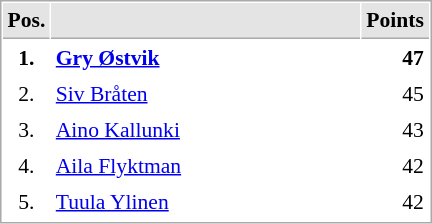<table cellspacing="1" cellpadding="3" style="border:1px solid #AAAAAA;font-size:90%">
<tr bgcolor="#E4E4E4">
<th style="border-bottom:1px solid #AAAAAA" width=10>Pos.</th>
<th style="border-bottom:1px solid #AAAAAA" width=200></th>
<th style="border-bottom:1px solid #AAAAAA" width=20>Points</th>
</tr>
<tr>
<td align="center"><strong>1.</strong></td>
<td> <strong><a href='#'>Gry Østvik</a></strong></td>
<td align="right"><strong>47</strong></td>
</tr>
<tr>
<td align="center">2.</td>
<td> <a href='#'>Siv Bråten</a></td>
<td align="right">45</td>
</tr>
<tr>
<td align="center">3.</td>
<td> <a href='#'>Aino Kallunki</a></td>
<td align="right">43</td>
</tr>
<tr>
<td align="center">4.</td>
<td> <a href='#'>Aila Flyktman</a></td>
<td align="right">42</td>
</tr>
<tr>
<td align="center">5.</td>
<td> <a href='#'>Tuula Ylinen</a></td>
<td align="right">42</td>
</tr>
<tr>
</tr>
</table>
